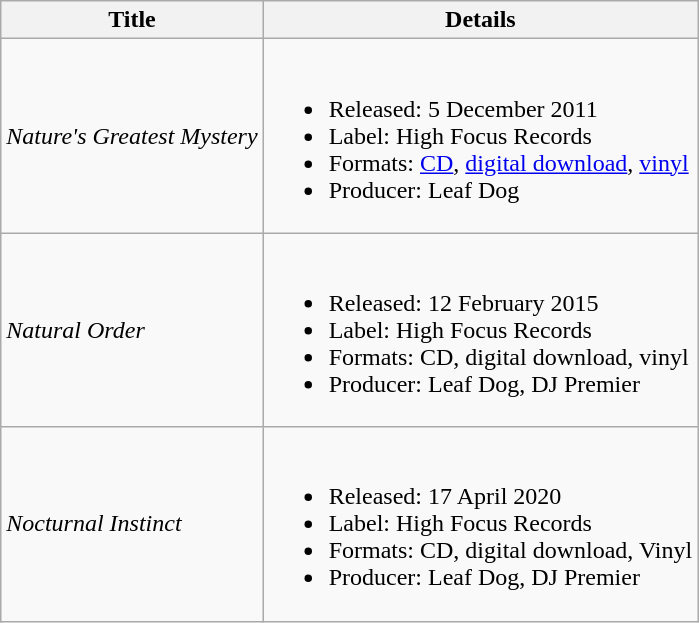<table class="wikitable">
<tr>
<th>Title</th>
<th>Details</th>
</tr>
<tr>
<td><em>Nature's Greatest Mystery</em></td>
<td><br><ul><li>Released: 5 December 2011</li><li>Label: High Focus Records</li><li>Formats: <a href='#'>CD</a>, <a href='#'>digital download</a>, <a href='#'>vinyl</a></li><li>Producer: Leaf Dog</li></ul></td>
</tr>
<tr>
<td><em>Natural Order</em></td>
<td><br><ul><li>Released: 12 February 2015</li><li>Label: High Focus Records</li><li>Formats: CD, digital download, vinyl</li><li>Producer: Leaf Dog, DJ Premier</li></ul></td>
</tr>
<tr>
<td><em>Nocturnal Instinct</em></td>
<td><br><ul><li>Released: 17 April 2020</li><li>Label: High Focus Records</li><li>Formats: CD, digital download, Vinyl</li><li>Producer: Leaf Dog, DJ Premier</li></ul></td>
</tr>
</table>
